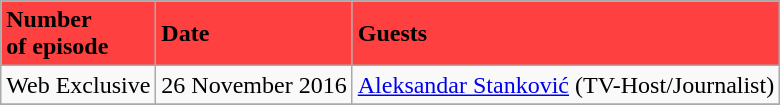<table class="wikitable" align="center">
<tr bgcolor="#FF4040">
<td><strong>Number<br>of episode</strong></td>
<td><strong>Date</strong></td>
<td><strong>Guests</strong></td>
</tr>
<tr>
<td>Web Exclusive</td>
<td>26 November 2016</td>
<td><a href='#'>Aleksandar Stanković</a> (TV-Host/Journalist)</td>
</tr>
<tr>
</tr>
</table>
